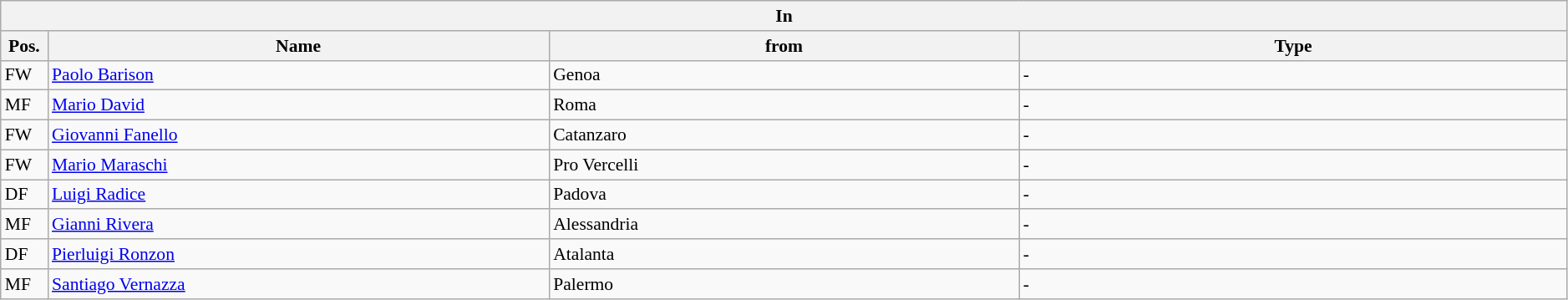<table class="wikitable" style="font-size:90%;width:99%;">
<tr>
<th colspan="4">In</th>
</tr>
<tr>
<th width=3%>Pos.</th>
<th width=32%>Name</th>
<th width=30%>from</th>
<th width=35%>Type</th>
</tr>
<tr>
<td>FW</td>
<td><a href='#'>Paolo Barison</a></td>
<td>Genoa</td>
<td>-</td>
</tr>
<tr>
<td>MF</td>
<td><a href='#'>Mario David</a></td>
<td>Roma</td>
<td>-</td>
</tr>
<tr>
<td>FW</td>
<td><a href='#'>Giovanni Fanello</a></td>
<td>Catanzaro</td>
<td>-</td>
</tr>
<tr>
<td>FW</td>
<td><a href='#'>Mario Maraschi</a></td>
<td>Pro Vercelli</td>
<td>-</td>
</tr>
<tr>
<td>DF</td>
<td><a href='#'>Luigi Radice</a></td>
<td>Padova</td>
<td>-</td>
</tr>
<tr>
<td>MF</td>
<td><a href='#'>Gianni Rivera</a></td>
<td>Alessandria</td>
<td>-</td>
</tr>
<tr>
<td>DF</td>
<td><a href='#'>Pierluigi Ronzon</a></td>
<td>Atalanta</td>
<td>-</td>
</tr>
<tr>
<td>MF</td>
<td><a href='#'>Santiago Vernazza</a></td>
<td>Palermo</td>
<td>-</td>
</tr>
</table>
